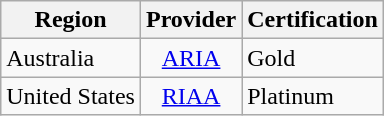<table class="wikitable">
<tr>
<th>Region</th>
<th>Provider</th>
<th>Certification</th>
</tr>
<tr>
<td>Australia</td>
<td style="text-align:center;"><a href='#'>ARIA</a></td>
<td>Gold</td>
</tr>
<tr>
<td>United States</td>
<td style="text-align:center;"><a href='#'>RIAA</a></td>
<td>Platinum</td>
</tr>
</table>
